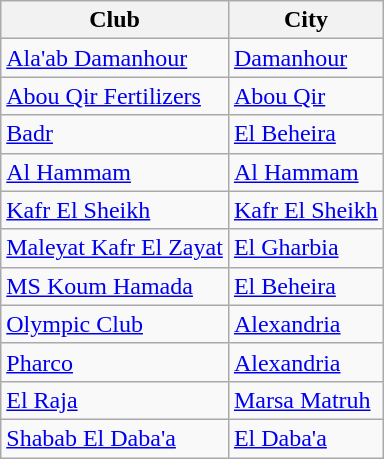<table class="wikitable sortable">
<tr>
<th>Club</th>
<th>City</th>
</tr>
<tr>
<td><a href='#'>Ala'ab Damanhour</a></td>
<td><a href='#'>Damanhour</a></td>
</tr>
<tr>
<td><a href='#'>Abou Qir Fertilizers</a></td>
<td><a href='#'>Abou Qir</a></td>
</tr>
<tr>
<td><a href='#'>Badr</a></td>
<td><a href='#'>El Beheira</a></td>
</tr>
<tr>
<td><a href='#'>Al Hammam</a></td>
<td><a href='#'>Al Hammam</a></td>
</tr>
<tr>
<td><a href='#'>Kafr El Sheikh</a></td>
<td><a href='#'>Kafr El Sheikh</a></td>
</tr>
<tr>
<td><a href='#'>Maleyat Kafr El Zayat</a></td>
<td><a href='#'>El Gharbia</a></td>
</tr>
<tr>
<td><a href='#'>MS Koum Hamada</a></td>
<td><a href='#'>El Beheira</a></td>
</tr>
<tr>
<td><a href='#'>Olympic Club</a></td>
<td><a href='#'>Alexandria</a></td>
</tr>
<tr>
<td><a href='#'>Pharco</a></td>
<td><a href='#'>Alexandria</a></td>
</tr>
<tr>
<td><a href='#'>El Raja</a></td>
<td><a href='#'>Marsa Matruh</a></td>
</tr>
<tr>
<td><a href='#'>Shabab El Daba'a</a></td>
<td><a href='#'>El Daba'a</a></td>
</tr>
</table>
